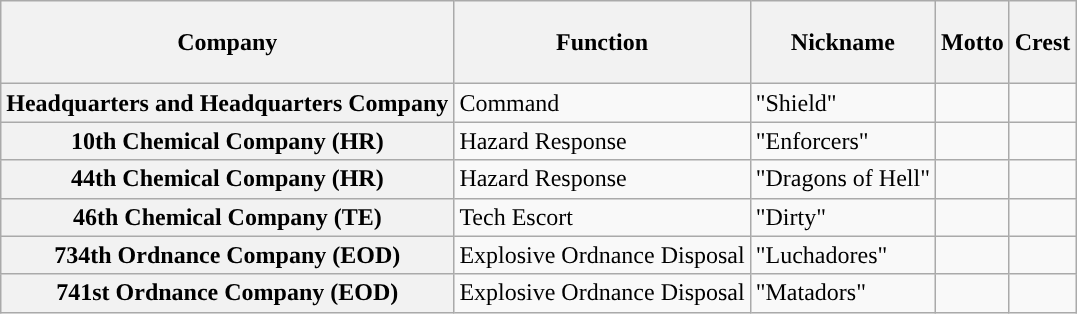<table class="wikitable ">
<tr>
<th style="height: 3em;">Company</th>
<th>Function</th>
<th>Nickname</th>
<th>Motto</th>
<th>Crest</th>
</tr>
<tr>
<th>Headquarters and Headquarters Company</th>
<td>Command</td>
<td>"Shield"</td>
<td></td>
<td></td>
</tr>
<tr>
<th>10th Chemical Company (HR)</th>
<td>Hazard Response</td>
<td>"Enforcers"</td>
<td></td>
<td></td>
</tr>
<tr>
<th>44th Chemical Company (HR)</th>
<td>Hazard Response</td>
<td>"Dragons of Hell"</td>
<td></td>
<td></td>
</tr>
<tr>
<th>46th Chemical Company (TE)</th>
<td>Tech Escort</td>
<td>"Dirty"</td>
<td></td>
<td></td>
</tr>
<tr>
<th>734th Ordnance Company (EOD)</th>
<td>Explosive Ordnance Disposal</td>
<td>"Luchadores"</td>
<td></td>
<td></td>
</tr>
<tr>
<th>741st Ordnance Company (EOD)</th>
<td>Explosive Ordnance Disposal</td>
<td>"Matadors"</td>
<td></td>
<td><br></td>
</tr>
</table>
